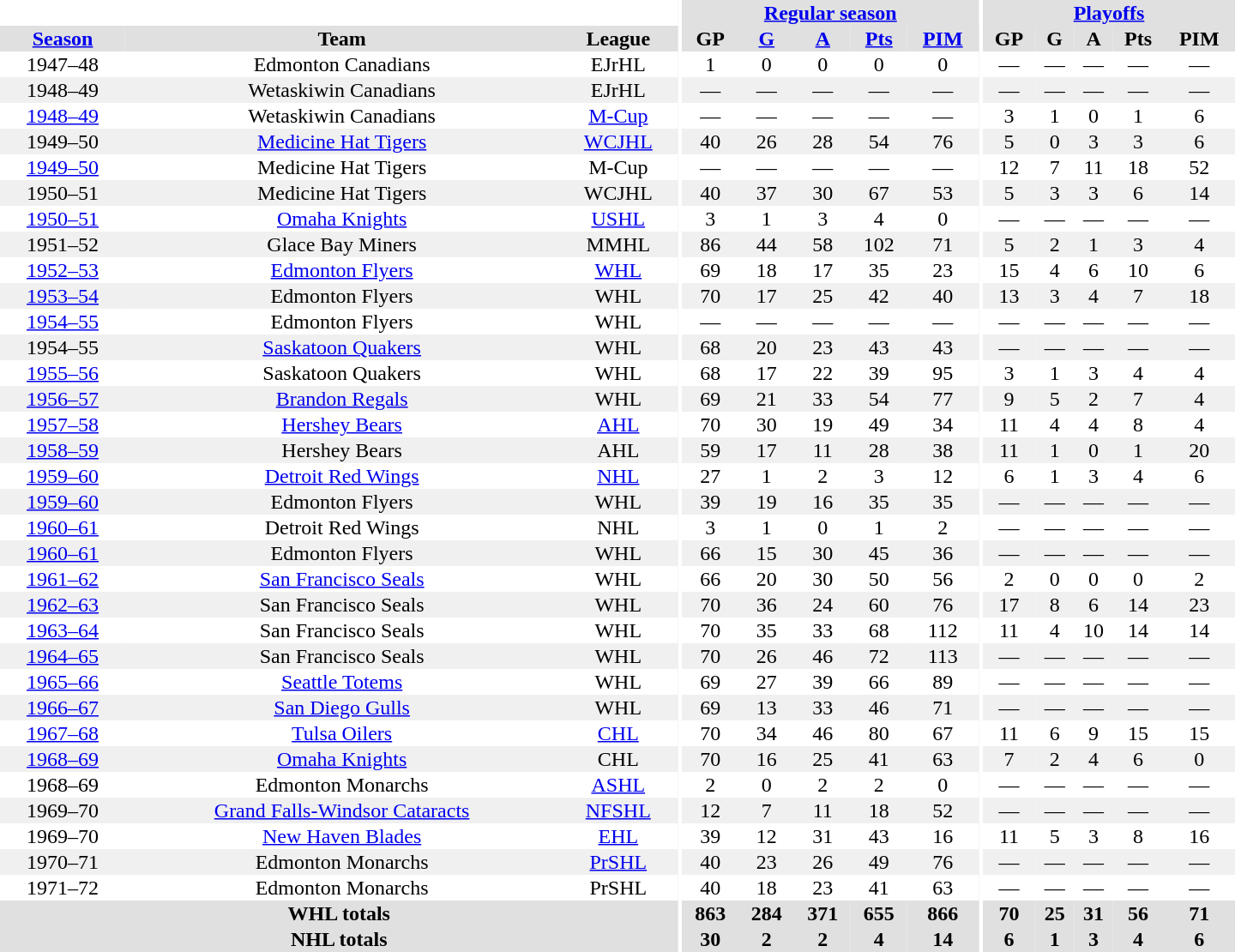<table border="0" cellpadding="1" cellspacing="0" style="text-align:center; width:60em">
<tr bgcolor="#e0e0e0">
<th colspan="3" bgcolor="#ffffff"></th>
<th rowspan="100" bgcolor="#ffffff"></th>
<th colspan="5"><a href='#'>Regular season</a></th>
<th rowspan="100" bgcolor="#ffffff"></th>
<th colspan="5"><a href='#'>Playoffs</a></th>
</tr>
<tr bgcolor="#e0e0e0">
<th><a href='#'>Season</a></th>
<th>Team</th>
<th>League</th>
<th>GP</th>
<th><a href='#'>G</a></th>
<th><a href='#'>A</a></th>
<th><a href='#'>Pts</a></th>
<th><a href='#'>PIM</a></th>
<th>GP</th>
<th>G</th>
<th>A</th>
<th>Pts</th>
<th>PIM</th>
</tr>
<tr>
<td>1947–48</td>
<td>Edmonton Canadians</td>
<td>EJrHL</td>
<td>1</td>
<td>0</td>
<td>0</td>
<td>0</td>
<td>0</td>
<td>—</td>
<td>—</td>
<td>—</td>
<td>—</td>
<td>—</td>
</tr>
<tr bgcolor="#f0f0f0">
<td>1948–49</td>
<td>Wetaskiwin Canadians</td>
<td>EJrHL</td>
<td>—</td>
<td>—</td>
<td>—</td>
<td>—</td>
<td>—</td>
<td>—</td>
<td>—</td>
<td>—</td>
<td>—</td>
<td>—</td>
</tr>
<tr>
<td><a href='#'>1948–49</a></td>
<td>Wetaskiwin Canadians</td>
<td><a href='#'>M-Cup</a></td>
<td>—</td>
<td>—</td>
<td>—</td>
<td>—</td>
<td>—</td>
<td>3</td>
<td>1</td>
<td>0</td>
<td>1</td>
<td>6</td>
</tr>
<tr bgcolor="#f0f0f0">
<td>1949–50</td>
<td><a href='#'>Medicine Hat Tigers</a></td>
<td><a href='#'>WCJHL</a></td>
<td>40</td>
<td>26</td>
<td>28</td>
<td>54</td>
<td>76</td>
<td>5</td>
<td>0</td>
<td>3</td>
<td>3</td>
<td>6</td>
</tr>
<tr>
<td><a href='#'>1949–50</a></td>
<td>Medicine Hat Tigers</td>
<td>M-Cup</td>
<td>—</td>
<td>—</td>
<td>—</td>
<td>—</td>
<td>—</td>
<td>12</td>
<td>7</td>
<td>11</td>
<td>18</td>
<td>52</td>
</tr>
<tr bgcolor="#f0f0f0">
<td>1950–51</td>
<td>Medicine Hat Tigers</td>
<td>WCJHL</td>
<td>40</td>
<td>37</td>
<td>30</td>
<td>67</td>
<td>53</td>
<td>5</td>
<td>3</td>
<td>3</td>
<td>6</td>
<td>14</td>
</tr>
<tr>
<td><a href='#'>1950–51</a></td>
<td><a href='#'>Omaha Knights</a></td>
<td><a href='#'>USHL</a></td>
<td>3</td>
<td>1</td>
<td>3</td>
<td>4</td>
<td>0</td>
<td>—</td>
<td>—</td>
<td>—</td>
<td>—</td>
<td>—</td>
</tr>
<tr bgcolor="#f0f0f0">
<td>1951–52</td>
<td>Glace Bay Miners</td>
<td>MMHL</td>
<td>86</td>
<td>44</td>
<td>58</td>
<td>102</td>
<td>71</td>
<td>5</td>
<td>2</td>
<td>1</td>
<td>3</td>
<td>4</td>
</tr>
<tr>
<td><a href='#'>1952–53</a></td>
<td><a href='#'>Edmonton Flyers</a></td>
<td><a href='#'>WHL</a></td>
<td>69</td>
<td>18</td>
<td>17</td>
<td>35</td>
<td>23</td>
<td>15</td>
<td>4</td>
<td>6</td>
<td>10</td>
<td>6</td>
</tr>
<tr bgcolor="#f0f0f0">
<td><a href='#'>1953–54</a></td>
<td>Edmonton Flyers</td>
<td>WHL</td>
<td>70</td>
<td>17</td>
<td>25</td>
<td>42</td>
<td>40</td>
<td>13</td>
<td>3</td>
<td>4</td>
<td>7</td>
<td>18</td>
</tr>
<tr>
<td><a href='#'>1954–55</a></td>
<td>Edmonton Flyers</td>
<td>WHL</td>
<td>—</td>
<td>—</td>
<td>—</td>
<td>—</td>
<td>—</td>
<td>—</td>
<td>—</td>
<td>—</td>
<td>—</td>
<td>—</td>
</tr>
<tr bgcolor="#f0f0f0">
<td>1954–55</td>
<td><a href='#'>Saskatoon Quakers</a></td>
<td>WHL</td>
<td>68</td>
<td>20</td>
<td>23</td>
<td>43</td>
<td>43</td>
<td>—</td>
<td>—</td>
<td>—</td>
<td>—</td>
<td>—</td>
</tr>
<tr>
<td><a href='#'>1955–56</a></td>
<td>Saskatoon Quakers</td>
<td>WHL</td>
<td>68</td>
<td>17</td>
<td>22</td>
<td>39</td>
<td>95</td>
<td>3</td>
<td>1</td>
<td>3</td>
<td>4</td>
<td>4</td>
</tr>
<tr bgcolor="#f0f0f0">
<td><a href='#'>1956–57</a></td>
<td><a href='#'>Brandon Regals</a></td>
<td>WHL</td>
<td>69</td>
<td>21</td>
<td>33</td>
<td>54</td>
<td>77</td>
<td>9</td>
<td>5</td>
<td>2</td>
<td>7</td>
<td>4</td>
</tr>
<tr>
<td><a href='#'>1957–58</a></td>
<td><a href='#'>Hershey Bears</a></td>
<td><a href='#'>AHL</a></td>
<td>70</td>
<td>30</td>
<td>19</td>
<td>49</td>
<td>34</td>
<td>11</td>
<td>4</td>
<td>4</td>
<td>8</td>
<td>4</td>
</tr>
<tr bgcolor="#f0f0f0">
<td><a href='#'>1958–59</a></td>
<td>Hershey Bears</td>
<td>AHL</td>
<td>59</td>
<td>17</td>
<td>11</td>
<td>28</td>
<td>38</td>
<td>11</td>
<td>1</td>
<td>0</td>
<td>1</td>
<td>20</td>
</tr>
<tr>
<td><a href='#'>1959–60</a></td>
<td><a href='#'>Detroit Red Wings</a></td>
<td><a href='#'>NHL</a></td>
<td>27</td>
<td>1</td>
<td>2</td>
<td>3</td>
<td>12</td>
<td>6</td>
<td>1</td>
<td>3</td>
<td>4</td>
<td>6</td>
</tr>
<tr bgcolor="#f0f0f0">
<td><a href='#'>1959–60</a></td>
<td>Edmonton Flyers</td>
<td>WHL</td>
<td>39</td>
<td>19</td>
<td>16</td>
<td>35</td>
<td>35</td>
<td>—</td>
<td>—</td>
<td>—</td>
<td>—</td>
<td>—</td>
</tr>
<tr>
<td><a href='#'>1960–61</a></td>
<td>Detroit Red Wings</td>
<td>NHL</td>
<td>3</td>
<td>1</td>
<td>0</td>
<td>1</td>
<td>2</td>
<td>—</td>
<td>—</td>
<td>—</td>
<td>—</td>
<td>—</td>
</tr>
<tr bgcolor="#f0f0f0">
<td><a href='#'>1960–61</a></td>
<td>Edmonton Flyers</td>
<td>WHL</td>
<td>66</td>
<td>15</td>
<td>30</td>
<td>45</td>
<td>36</td>
<td>—</td>
<td>—</td>
<td>—</td>
<td>—</td>
<td>—</td>
</tr>
<tr>
<td><a href='#'>1961–62</a></td>
<td><a href='#'>San Francisco Seals</a></td>
<td>WHL</td>
<td>66</td>
<td>20</td>
<td>30</td>
<td>50</td>
<td>56</td>
<td>2</td>
<td>0</td>
<td>0</td>
<td>0</td>
<td>2</td>
</tr>
<tr bgcolor="#f0f0f0">
<td><a href='#'>1962–63</a></td>
<td>San Francisco Seals</td>
<td>WHL</td>
<td>70</td>
<td>36</td>
<td>24</td>
<td>60</td>
<td>76</td>
<td>17</td>
<td>8</td>
<td>6</td>
<td>14</td>
<td>23</td>
</tr>
<tr>
<td><a href='#'>1963–64</a></td>
<td>San Francisco Seals</td>
<td>WHL</td>
<td>70</td>
<td>35</td>
<td>33</td>
<td>68</td>
<td>112</td>
<td>11</td>
<td>4</td>
<td>10</td>
<td>14</td>
<td>14</td>
</tr>
<tr bgcolor="#f0f0f0">
<td><a href='#'>1964–65</a></td>
<td>San Francisco Seals</td>
<td>WHL</td>
<td>70</td>
<td>26</td>
<td>46</td>
<td>72</td>
<td>113</td>
<td>—</td>
<td>—</td>
<td>—</td>
<td>—</td>
<td>—</td>
</tr>
<tr>
<td><a href='#'>1965–66</a></td>
<td><a href='#'>Seattle Totems</a></td>
<td>WHL</td>
<td>69</td>
<td>27</td>
<td>39</td>
<td>66</td>
<td>89</td>
<td>—</td>
<td>—</td>
<td>—</td>
<td>—</td>
<td>—</td>
</tr>
<tr bgcolor="#f0f0f0">
<td><a href='#'>1966–67</a></td>
<td><a href='#'>San Diego Gulls</a></td>
<td>WHL</td>
<td>69</td>
<td>13</td>
<td>33</td>
<td>46</td>
<td>71</td>
<td>—</td>
<td>—</td>
<td>—</td>
<td>—</td>
<td>—</td>
</tr>
<tr>
<td><a href='#'>1967–68</a></td>
<td><a href='#'>Tulsa Oilers</a></td>
<td><a href='#'>CHL</a></td>
<td>70</td>
<td>34</td>
<td>46</td>
<td>80</td>
<td>67</td>
<td>11</td>
<td>6</td>
<td>9</td>
<td>15</td>
<td>15</td>
</tr>
<tr bgcolor="#f0f0f0">
<td><a href='#'>1968–69</a></td>
<td><a href='#'>Omaha Knights</a></td>
<td>CHL</td>
<td>70</td>
<td>16</td>
<td>25</td>
<td>41</td>
<td>63</td>
<td>7</td>
<td>2</td>
<td>4</td>
<td>6</td>
<td>0</td>
</tr>
<tr>
<td>1968–69</td>
<td>Edmonton Monarchs</td>
<td><a href='#'>ASHL</a></td>
<td>2</td>
<td>0</td>
<td>2</td>
<td>2</td>
<td>0</td>
<td>—</td>
<td>—</td>
<td>—</td>
<td>—</td>
<td>—</td>
</tr>
<tr bgcolor="#f0f0f0">
<td>1969–70</td>
<td><a href='#'>Grand Falls-Windsor Cataracts</a></td>
<td><a href='#'>NFSHL</a></td>
<td>12</td>
<td>7</td>
<td>11</td>
<td>18</td>
<td>52</td>
<td>—</td>
<td>—</td>
<td>—</td>
<td>—</td>
<td>—</td>
</tr>
<tr>
<td>1969–70</td>
<td><a href='#'>New Haven Blades</a></td>
<td><a href='#'>EHL</a></td>
<td>39</td>
<td>12</td>
<td>31</td>
<td>43</td>
<td>16</td>
<td>11</td>
<td>5</td>
<td>3</td>
<td>8</td>
<td>16</td>
</tr>
<tr bgcolor="#f0f0f0">
<td>1970–71</td>
<td>Edmonton Monarchs</td>
<td><a href='#'>PrSHL</a></td>
<td>40</td>
<td>23</td>
<td>26</td>
<td>49</td>
<td>76</td>
<td>—</td>
<td>—</td>
<td>—</td>
<td>—</td>
<td>—</td>
</tr>
<tr>
<td>1971–72</td>
<td>Edmonton Monarchs</td>
<td>PrSHL</td>
<td>40</td>
<td>18</td>
<td>23</td>
<td>41</td>
<td>63</td>
<td>—</td>
<td>—</td>
<td>—</td>
<td>—</td>
<td>—</td>
</tr>
<tr bgcolor="#e0e0e0">
<th colspan="3">WHL totals</th>
<th>863</th>
<th>284</th>
<th>371</th>
<th>655</th>
<th>866</th>
<th>70</th>
<th>25</th>
<th>31</th>
<th>56</th>
<th>71</th>
</tr>
<tr bgcolor="#e0e0e0">
<th colspan="3">NHL totals</th>
<th>30</th>
<th>2</th>
<th>2</th>
<th>4</th>
<th>14</th>
<th>6</th>
<th>1</th>
<th>3</th>
<th>4</th>
<th>6</th>
</tr>
</table>
